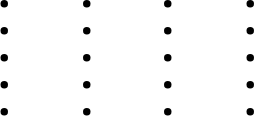<table>
<tr>
<td valign="top" width=20%><br><ul><li></li><li></li><li></li><li></li><li></li></ul></td>
<td valign="top" width=20%><br><ul><li></li><li></li><li></li><li></li><li></li></ul></td>
<td valign="top" width=20%><br><ul><li></li><li></li><li></li><li></li><li></li></ul></td>
<td valign="top" width=20%><br><ul><li></li><li></li><li></li><li></li><li></li></ul></td>
</tr>
</table>
